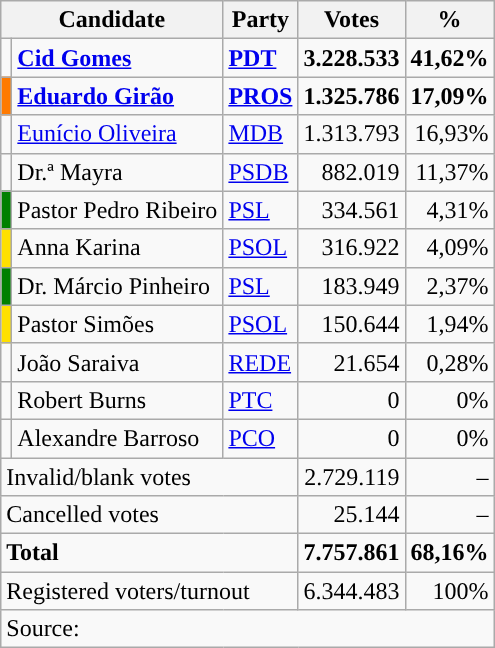<table class="wikitable" style="text-align:right">
<tr>
<th colspan="2">Candidate</th>
<th>Party</th>
<th>Votes</th>
<th>%</th>
</tr>
<tr>
<td></td>
<td align="left"><strong><a href='#'>Cid Gomes</a></strong></td>
<td align="left"><a href='#'><strong>PDT</strong></a></td>
<td><strong>3.228.533</strong></td>
<td><strong>41,62%</strong></td>
</tr>
<tr>
<td bgcolor="#FF7A00"></td>
<td align="left"><strong><a href='#'>Eduardo Girão</a></strong></td>
<td align="left"><strong><a href='#'>PROS</a></strong></td>
<td><strong>1.325.786</strong></td>
<td><strong>17,09%</strong></td>
</tr>
<tr>
<td></td>
<td align="left"><a href='#'>Eunício Oliveira</a></td>
<td align="left"><a href='#'>MDB</a></td>
<td>1.313.793</td>
<td>16,93%</td>
</tr>
<tr>
<td></td>
<td align="left">Dr.ª Mayra</td>
<td align="left"><a href='#'>PSDB</a></td>
<td>882.019</td>
<td>11,37%</td>
</tr>
<tr>
<td bgcolor="#008000"></td>
<td align="left">Pastor Pedro Ribeiro</td>
<td align="left"><a href='#'>PSL</a></td>
<td>334.561</td>
<td>4,31%</td>
</tr>
<tr>
<td bgcolor="#FFE000"></td>
<td align="left">Anna Karina</td>
<td align="left"><a href='#'>PSOL</a></td>
<td>316.922</td>
<td>4,09%</td>
</tr>
<tr>
<td bgcolor="#008000"></td>
<td align="left">Dr. Márcio Pinheiro</td>
<td align="left"><a href='#'>PSL</a></td>
<td>183.949</td>
<td>2,37%</td>
</tr>
<tr>
<td bgcolor="#FFE000"></td>
<td align="left">Pastor Simões</td>
<td align="left"><a href='#'>PSOL</a></td>
<td>150.644</td>
<td>1,94%</td>
</tr>
<tr>
<td></td>
<td align="left">João Saraiva</td>
<td align="left"><a href='#'>REDE</a></td>
<td>21.654</td>
<td>0,28%</td>
</tr>
<tr>
<td></td>
<td align="left">Robert Burns</td>
<td align="left"><a href='#'>PTC</a></td>
<td>0</td>
<td>0%</td>
</tr>
<tr>
<td></td>
<td align="left">Alexandre Barroso</td>
<td align="left"><a href='#'>PCO</a></td>
<td>0</td>
<td>0%</td>
</tr>
<tr>
<td colspan="3" align="left">Invalid/blank votes</td>
<td>2.729.119</td>
<td>–</td>
</tr>
<tr>
<td colspan="3" align="left">Cancelled votes</td>
<td>25.144</td>
<td>–</td>
</tr>
<tr>
<td colspan="3" align="left"><strong>Total</strong></td>
<td><strong>7.757.861</strong></td>
<td><strong>68,16%</strong></td>
</tr>
<tr>
<td colspan="3" align="left">Registered voters/turnout</td>
<td>6.344.483</td>
<td>100%</td>
</tr>
<tr>
<td colspan="5" align="left">Source: </td>
</tr>
</table>
